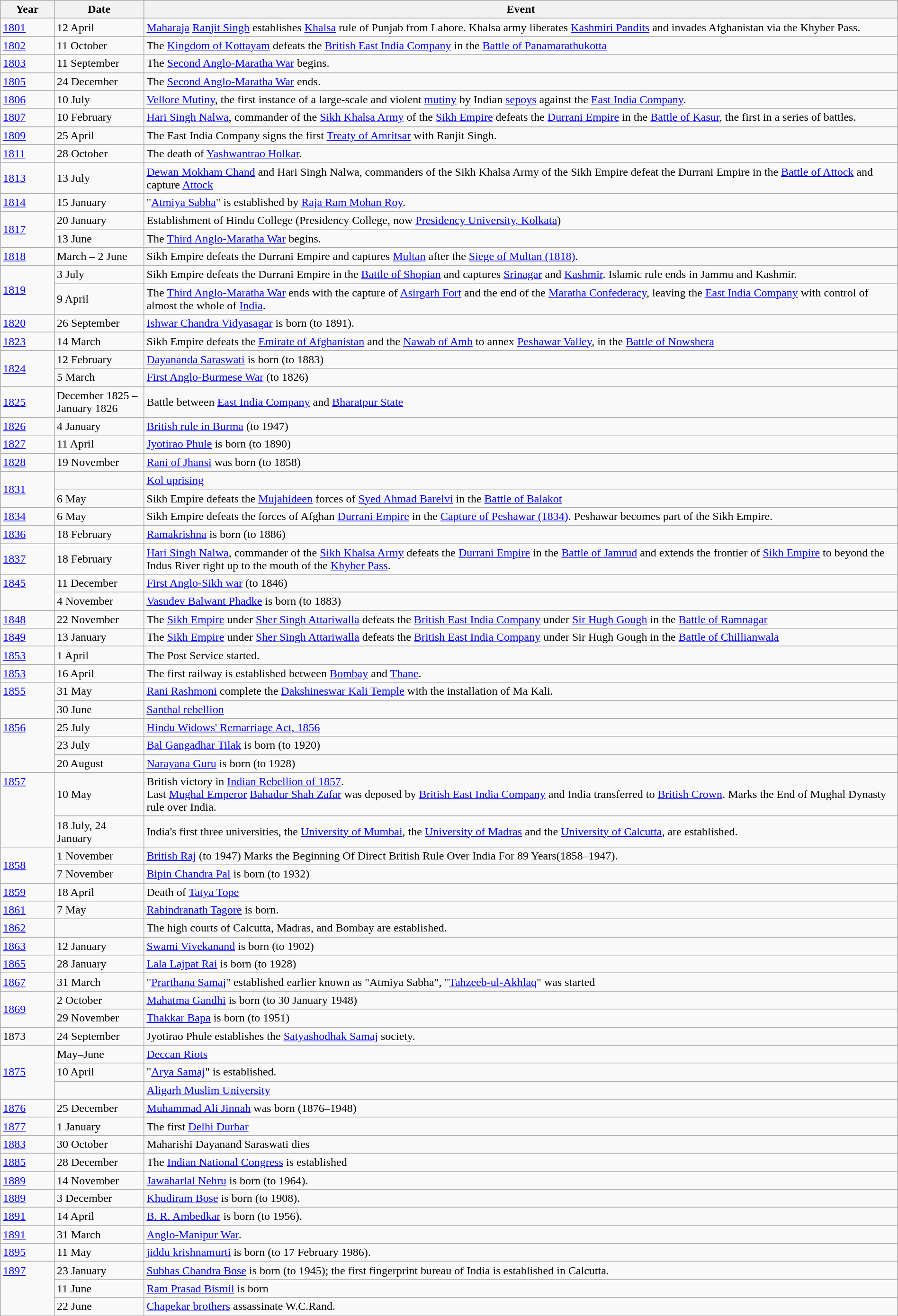<table class="wikitable" style="width:100%">
<tr>
<th style="width:6%">Year</th>
<th style="width:10%">Date</th>
<th>Event</th>
</tr>
<tr>
<td><a href='#'>1801</a></td>
<td>12 April</td>
<td><a href='#'>Maharaja</a> <a href='#'>Ranjit Singh</a> establishes <a href='#'>Khalsa</a> rule of Punjab from Lahore. Khalsa army liberates <a href='#'>Kashmiri Pandits</a> and invades Afghanistan via the Khyber Pass.</td>
</tr>
<tr>
<td><a href='#'>1802</a></td>
<td>11 October</td>
<td>The <a href='#'>Kingdom of Kottayam</a> defeats the <a href='#'>British East India Company</a> in the <a href='#'>Battle of Panamarathukotta</a></td>
</tr>
<tr>
<td><a href='#'>1803</a></td>
<td>11 September</td>
<td>The <a href='#'>Second Anglo-Maratha War</a> begins.</td>
</tr>
<tr>
<td><a href='#'>1805</a></td>
<td>24 December</td>
<td>The <a href='#'>Second Anglo-Maratha War</a> ends.</td>
</tr>
<tr>
<td><a href='#'>1806</a></td>
<td>10 July</td>
<td><a href='#'>Vellore Mutiny</a>, the first instance of a large-scale and violent <a href='#'>mutiny</a> by Indian <a href='#'>sepoys</a> against the <a href='#'>East India Company</a>.</td>
</tr>
<tr>
<td><a href='#'>1807</a></td>
<td>10 February</td>
<td><a href='#'>Hari Singh Nalwa</a>, commander of the <a href='#'>Sikh Khalsa Army</a> of the <a href='#'>Sikh Empire</a> defeats the <a href='#'>Durrani Empire</a> in the <a href='#'>Battle of Kasur</a>, the first in a series of battles.</td>
</tr>
<tr>
<td><a href='#'>1809</a></td>
<td>25 April</td>
<td>The East India Company signs the first <a href='#'>Treaty of Amritsar</a> with Ranjit Singh.</td>
</tr>
<tr>
<td><a href='#'>1811</a></td>
<td>28 October</td>
<td>The death of <a href='#'>Yashwantrao Holkar</a>.</td>
</tr>
<tr>
<td><a href='#'>1813</a></td>
<td>13 July</td>
<td><a href='#'>Dewan Mokham Chand</a> and Hari Singh Nalwa, commanders of the Sikh Khalsa Army of the Sikh Empire defeat the Durrani Empire in the <a href='#'>Battle of Attock</a> and capture <a href='#'>Attock</a></td>
</tr>
<tr>
<td><a href='#'>1814</a></td>
<td>15 January</td>
<td>"<a href='#'>Atmiya Sabha</a>" is established by <a href='#'>Raja Ram Mohan Roy</a>.</td>
</tr>
<tr>
<td rowspan="2"><a href='#'>1817</a></td>
<td>20 January</td>
<td>Establishment of Hindu College (Presidency College, now <a href='#'>Presidency University, Kolkata</a>)</td>
</tr>
<tr>
<td>13 June</td>
<td>The <a href='#'>Third Anglo-Maratha War</a> begins.</td>
</tr>
<tr>
<td style="vertical-align:top;"><a href='#'>1818</a></td>
<td>March – 2 June</td>
<td>Sikh Empire defeats the Durrani Empire and captures <a href='#'>Multan</a> after the <a href='#'>Siege of Multan (1818)</a>.</td>
</tr>
<tr>
<td rowspan="2"><a href='#'>1819</a></td>
<td>3 July</td>
<td>Sikh Empire defeats the Durrani Empire in the <a href='#'>Battle of Shopian</a> and captures <a href='#'>Srinagar</a> and <a href='#'>Kashmir</a>. Islamic rule ends in Jammu and Kashmir.</td>
</tr>
<tr>
<td>9 April</td>
<td>The <a href='#'>Third Anglo-Maratha War</a> ends with the capture of <a href='#'>Asirgarh Fort</a> and the end of the <a href='#'>Maratha Confederacy</a>, leaving the <a href='#'>East India Company</a> with control of almost the whole of <a href='#'>India</a>.</td>
</tr>
<tr>
<td><a href='#'>1820</a></td>
<td>26 September</td>
<td><a href='#'>Ishwar Chandra Vidyasagar</a> is born (to 1891).</td>
</tr>
<tr>
<td><a href='#'>1823</a></td>
<td>14 March</td>
<td>Sikh Empire defeats the <a href='#'>Emirate of Afghanistan</a> and the <a href='#'>Nawab of Amb</a> to annex <a href='#'>Peshawar Valley</a>, in the <a href='#'>Battle of Nowshera</a></td>
</tr>
<tr>
<td rowspan="2"><a href='#'>1824</a></td>
<td>12 February</td>
<td><a href='#'>Dayananda Saraswati</a> is born (to 1883)</td>
</tr>
<tr>
<td>5 March</td>
<td><a href='#'>First Anglo-Burmese War</a> (to 1826)</td>
</tr>
<tr>
<td><a href='#'>1825</a></td>
<td>December 1825 – January 1826</td>
<td>Battle between <a href='#'>East India Company</a> and <a href='#'>Bharatpur State</a></td>
</tr>
<tr>
<td><a href='#'>1826</a></td>
<td>4 January</td>
<td><a href='#'>British rule in Burma</a> (to 1947)</td>
</tr>
<tr>
<td><a href='#'>1827</a></td>
<td>11 April</td>
<td><a href='#'>Jyotirao Phule</a> is born (to 1890)</td>
</tr>
<tr>
<td><a href='#'>1828</a></td>
<td>19 November</td>
<td><a href='#'>Rani of Jhansi</a> was born (to 1858)</td>
</tr>
<tr>
<td rowspan="2"><a href='#'>1831</a></td>
<td></td>
<td><a href='#'>Kol uprising</a></td>
</tr>
<tr>
<td>6 May</td>
<td>Sikh Empire defeats the <a href='#'>Mujahideen</a> forces of <a href='#'>Syed Ahmad Barelvi</a> in the <a href='#'>Battle of Balakot</a></td>
</tr>
<tr>
<td><a href='#'>1834</a></td>
<td>6 May</td>
<td>Sikh Empire defeats the forces of Afghan <a href='#'>Durrani Empire</a> in the <a href='#'>Capture of Peshawar (1834)</a>. Peshawar becomes part of the Sikh Empire.</td>
</tr>
<tr>
<td><a href='#'>1836</a></td>
<td>18 February</td>
<td><a href='#'>Ramakrishna</a> is born (to 1886)</td>
</tr>
<tr>
<td><a href='#'>1837</a></td>
<td>18 February</td>
<td><a href='#'>Hari Singh Nalwa</a>, commander of the <a href='#'>Sikh Khalsa Army</a> defeats the <a href='#'>Durrani Empire</a> in the <a href='#'>Battle of Jamrud</a> and extends the frontier of <a href='#'>Sikh Empire</a> to beyond the Indus River right up to the mouth of the <a href='#'>Khyber Pass</a>.</td>
</tr>
<tr>
<td rowspan="2" style="vertical-align:top;"><a href='#'>1845</a></td>
<td>11 December</td>
<td><a href='#'>First Anglo-Sikh war</a> (to 1846)</td>
</tr>
<tr>
<td>4 November</td>
<td><a href='#'>Vasudev Balwant Phadke</a> is born (to 1883)</td>
</tr>
<tr>
<td><a href='#'>1848</a></td>
<td>22 November</td>
<td>The <a href='#'>Sikh Empire</a> under <a href='#'>Sher Singh Attariwalla</a> defeats the <a href='#'>British East India Company</a> under <a href='#'>Sir Hugh Gough</a> in the <a href='#'>Battle of Ramnagar</a></td>
</tr>
<tr>
<td><a href='#'>1849</a></td>
<td>13 January</td>
<td>The <a href='#'>Sikh Empire</a> under <a href='#'>Sher Singh Attariwalla</a> defeats the <a href='#'>British East India Company</a> under Sir Hugh Gough in the <a href='#'>Battle of Chillianwala</a></td>
</tr>
<tr>
<td><a href='#'>1853</a></td>
<td>1 April</td>
<td>The Post Service started.</td>
</tr>
<tr>
<td><a href='#'>1853</a></td>
<td>16 April</td>
<td>The first railway is established between <a href='#'>Bombay</a> and <a href='#'>Thane</a>.</td>
</tr>
<tr>
<td rowspan="2" style="vertical-align:top;"><a href='#'>1855</a></td>
<td>31 May</td>
<td><a href='#'>Rani Rashmoni</a> complete the <a href='#'>Dakshineswar Kali Temple</a> with the installation of Ma Kali.</td>
</tr>
<tr>
<td>30 June</td>
<td><a href='#'>Santhal rebellion</a></td>
</tr>
<tr>
<td rowspan="3" style="vertical-align:top;"><a href='#'>1856</a></td>
<td>25 July</td>
<td><a href='#'>Hindu Widows' Remarriage Act, 1856</a></td>
</tr>
<tr>
<td>23 July</td>
<td><a href='#'>Bal Gangadhar Tilak</a> is born (to 1920)</td>
</tr>
<tr>
<td>20 August</td>
<td><a href='#'>Narayana Guru</a> is born (to 1928)</td>
</tr>
<tr General service enlistment act 1856>
<td rowspan="2" style="vertical-align:top;"><a href='#'>1857</a></td>
<td>10 May</td>
<td>British victory in <a href='#'>Indian Rebellion of 1857</a>.<br>Last <a href='#'>Mughal Emperor</a> <a href='#'>Bahadur Shah Zafar</a> was deposed by <a href='#'>British East India Company</a> and India transferred to <a href='#'>British Crown</a>. Marks the End of Mughal Dynasty rule over India.</td>
</tr>
<tr>
<td>18 July, 24 January</td>
<td>India's first three universities, the <a href='#'>University of Mumbai</a>, the <a href='#'>University of Madras</a> and the <a href='#'>University of Calcutta</a>, are established.</td>
</tr>
<tr>
<td rowspan="2"><a href='#'>1858</a></td>
<td>1 November</td>
<td><a href='#'>British Raj</a> (to 1947) Marks the Beginning Of Direct British Rule Over India For 89 Years(1858–1947).</td>
</tr>
<tr>
<td>7 November</td>
<td><a href='#'>Bipin Chandra Pal</a> is born (to 1932)</td>
</tr>
<tr>
<td><a href='#'>1859</a></td>
<td>18 April</td>
<td>Death of <a href='#'>Tatya Tope</a></td>
</tr>
<tr>
<td><a href='#'>1861</a></td>
<td>7 May</td>
<td><a href='#'>Rabindranath Tagore</a> is born.</td>
</tr>
<tr>
<td><a href='#'>1862</a></td>
<td></td>
<td>The high courts of Calcutta, Madras, and Bombay are established.</td>
</tr>
<tr>
<td><a href='#'>1863</a></td>
<td>12 January</td>
<td><a href='#'>Swami Vivekanand</a> is born (to 1902)</td>
</tr>
<tr>
<td><a href='#'>1865</a></td>
<td>28 January</td>
<td><a href='#'>Lala Lajpat Rai</a> is born (to 1928)</td>
</tr>
<tr>
<td><a href='#'>1867</a></td>
<td>31 March</td>
<td>"<a href='#'>Prarthana Samaj</a>" established earlier known as "Atmiya Sabha", "<a href='#'>Tahzeeb-ul-Akhlaq</a>" was started</td>
</tr>
<tr>
<td rowspan="2"><a href='#'>1869</a></td>
<td>2 October</td>
<td><a href='#'>Mahatma Gandhi</a> is born (to 30 January 1948)</td>
</tr>
<tr>
<td>29 November</td>
<td><a href='#'>Thakkar Bapa</a> is born (to 1951)</td>
</tr>
<tr>
<td>1873</td>
<td>24 September</td>
<td>Jyotirao Phule establishes the <a href='#'>Satyashodhak Samaj</a> society.</td>
</tr>
<tr>
<td rowspan="3"><a href='#'>1875</a></td>
<td>May–June</td>
<td><a href='#'>Deccan Riots</a></td>
</tr>
<tr>
<td>10 April</td>
<td>"<a href='#'>Arya Samaj</a>" is established.</td>
</tr>
<tr>
<td></td>
<td><a href='#'>Aligarh Muslim University</a></td>
</tr>
<tr>
<td><a href='#'>1876</a></td>
<td>25 December</td>
<td><a href='#'>Muhammad Ali Jinnah</a> was born (1876–1948)</td>
</tr>
<tr>
<td><a href='#'>1877</a></td>
<td>1 January</td>
<td>The first <a href='#'>Delhi Durbar</a></td>
</tr>
<tr>
<td><a href='#'>1883</a></td>
<td>30 October</td>
<td>Maharishi Dayanand Saraswati dies</td>
</tr>
<tr>
<td><a href='#'>1885</a></td>
<td>28 December</td>
<td>The <a href='#'>Indian National Congress</a> is established</td>
</tr>
<tr>
<td><a href='#'>1889</a></td>
<td>14 November</td>
<td><a href='#'>Jawaharlal Nehru</a> is born (to 1964).</td>
</tr>
<tr>
<td><a href='#'>1889</a></td>
<td>3 December</td>
<td><a href='#'>Khudiram Bose</a> is born (to 1908).</td>
</tr>
<tr>
<td><a href='#'>1891</a></td>
<td>14 April</td>
<td><a href='#'>B. R. Ambedkar</a> is born (to 1956).</td>
</tr>
<tr>
<td><a href='#'>1891</a></td>
<td>31 March</td>
<td><a href='#'>Anglo-Manipur War</a>.</td>
</tr>
<tr>
<td><a href='#'>1895</a></td>
<td>11 May</td>
<td><a href='#'>jiddu krishnamurti</a> is born (to 17 February 1986).</td>
</tr>
<tr>
<td rowspan="3" style="vertical-align:top;"><a href='#'>1897</a></td>
<td>23 January</td>
<td><a href='#'>Subhas Chandra Bose</a> is born (to 1945); the first fingerprint bureau of India is established in Calcutta.</td>
</tr>
<tr>
<td>11 June</td>
<td><a href='#'>Ram Prasad Bismil</a> is born</td>
</tr>
<tr>
<td>22 June</td>
<td><a href='#'>Chapekar brothers</a> assassinate W.C.Rand.</td>
</tr>
</table>
